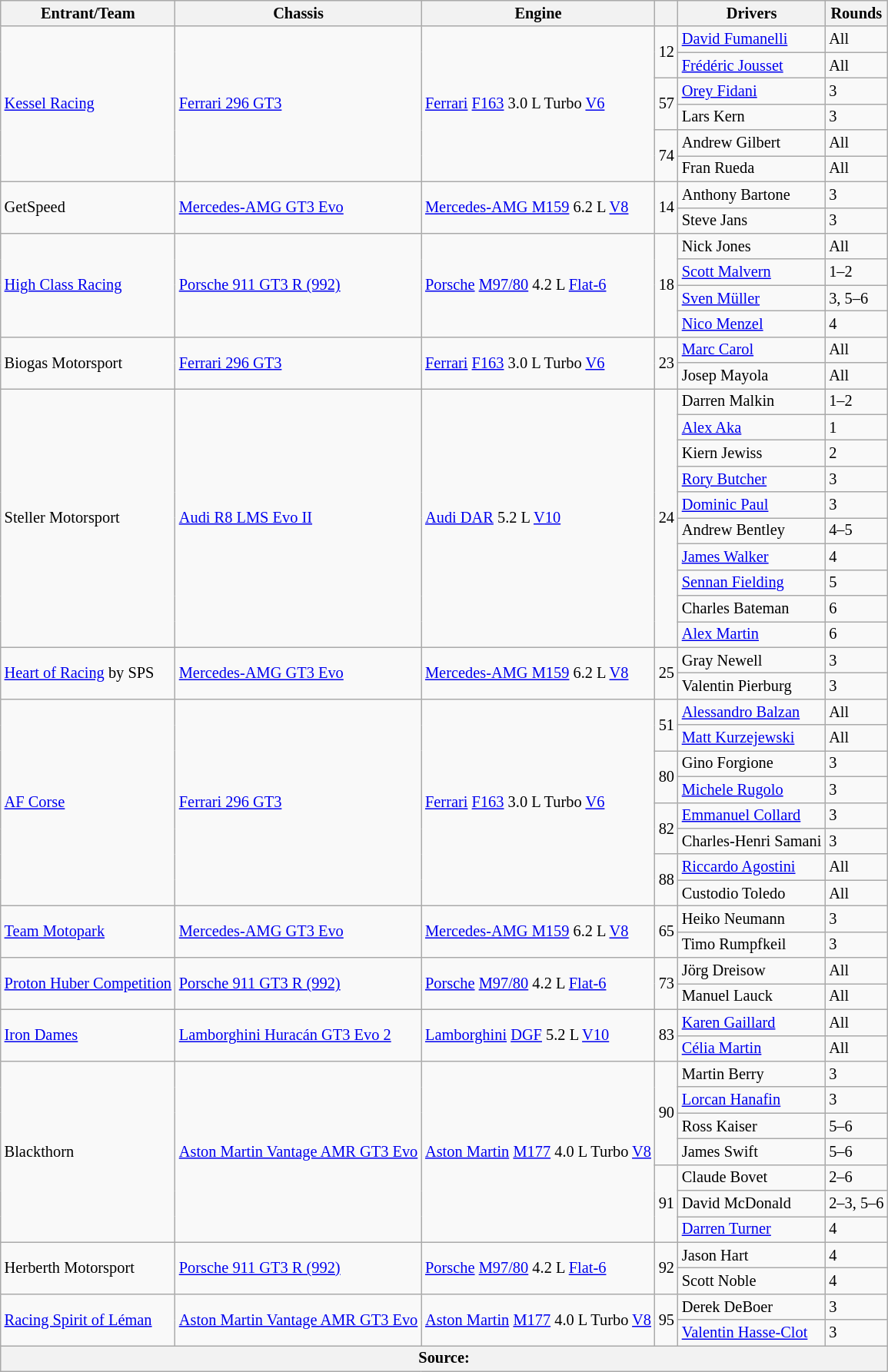<table class="wikitable" style="font-size: 85%;">
<tr>
<th>Entrant/Team</th>
<th>Chassis</th>
<th>Engine</th>
<th></th>
<th>Drivers</th>
<th>Rounds</th>
</tr>
<tr>
<td rowspan="6"> <a href='#'>Kessel Racing</a></td>
<td rowspan="6"><a href='#'>Ferrari 296 GT3</a></td>
<td rowspan="6"><a href='#'>Ferrari</a> <a href='#'>F163</a> 3.0 L Turbo <a href='#'>V6</a></td>
<td rowspan="2" align="center">12</td>
<td> <a href='#'>David Fumanelli</a></td>
<td>All</td>
</tr>
<tr>
<td> <a href='#'>Frédéric Jousset</a></td>
<td>All</td>
</tr>
<tr>
<td rowspan="2" align="center">57</td>
<td> <a href='#'>Orey Fidani</a></td>
<td>3</td>
</tr>
<tr>
<td> Lars Kern</td>
<td>3</td>
</tr>
<tr>
<td rowspan="2" align="center">74</td>
<td> Andrew Gilbert</td>
<td>All</td>
</tr>
<tr>
<td> Fran Rueda</td>
<td>All</td>
</tr>
<tr>
<td rowspan="2"> GetSpeed</td>
<td rowspan="2"><a href='#'>Mercedes-AMG GT3 Evo</a></td>
<td rowspan="2"><a href='#'>Mercedes-AMG M159</a> 6.2 L <a href='#'>V8</a></td>
<td rowspan="2" align="center">14</td>
<td> Anthony Bartone</td>
<td>3</td>
</tr>
<tr>
<td> Steve Jans</td>
<td>3</td>
</tr>
<tr>
<td rowspan="4"> <a href='#'>High Class Racing</a></td>
<td rowspan="4"><a href='#'>Porsche 911 GT3 R (992)</a></td>
<td rowspan="4"><a href='#'>Porsche</a> <a href='#'>M97/80</a> 4.2 L <a href='#'>Flat-6</a></td>
<td rowspan="4" align="center">18</td>
<td> Nick Jones</td>
<td>All</td>
</tr>
<tr>
<td> <a href='#'>Scott Malvern</a></td>
<td>1–2</td>
</tr>
<tr>
<td> <a href='#'>Sven Müller</a></td>
<td>3, 5–6</td>
</tr>
<tr>
<td> <a href='#'>Nico Menzel</a></td>
<td>4</td>
</tr>
<tr>
<td rowspan="2"> Biogas Motorsport</td>
<td rowspan="2"><a href='#'>Ferrari 296 GT3</a></td>
<td rowspan="2"><a href='#'>Ferrari</a> <a href='#'>F163</a> 3.0 L Turbo <a href='#'>V6</a></td>
<td rowspan="2" align="center">23</td>
<td> <a href='#'>Marc Carol</a></td>
<td>All</td>
</tr>
<tr>
<td> Josep Mayola</td>
<td>All</td>
</tr>
<tr>
<td rowspan="10"> Steller Motorsport</td>
<td rowspan="10"><a href='#'>Audi R8 LMS Evo II</a></td>
<td rowspan="10"><a href='#'>Audi DAR</a> 5.2 L <a href='#'>V10</a></td>
<td rowspan="10" align="center">24</td>
<td> Darren Malkin</td>
<td>1–2</td>
</tr>
<tr>
<td> <a href='#'>Alex Aka</a></td>
<td>1</td>
</tr>
<tr>
<td> Kiern Jewiss</td>
<td>2</td>
</tr>
<tr>
<td> <a href='#'>Rory Butcher</a></td>
<td>3</td>
</tr>
<tr>
<td> <a href='#'>Dominic Paul</a></td>
<td>3</td>
</tr>
<tr>
<td> Andrew Bentley</td>
<td>4–5</td>
</tr>
<tr>
<td> <a href='#'>James Walker</a></td>
<td>4</td>
</tr>
<tr>
<td> <a href='#'>Sennan Fielding</a></td>
<td>5</td>
</tr>
<tr>
<td> Charles Bateman</td>
<td>6</td>
</tr>
<tr>
<td> <a href='#'>Alex Martin</a></td>
<td>6</td>
</tr>
<tr>
<td rowspan="2"> <a href='#'>Heart of Racing</a> by SPS</td>
<td rowspan="2"><a href='#'>Mercedes-AMG GT3 Evo</a></td>
<td rowspan="2"><a href='#'>Mercedes-AMG M159</a> 6.2 L <a href='#'>V8</a></td>
<td rowspan="2" align="center">25</td>
<td> Gray Newell</td>
<td>3</td>
</tr>
<tr>
<td> Valentin Pierburg</td>
<td>3</td>
</tr>
<tr>
<td rowspan="8"> <a href='#'>AF Corse</a></td>
<td rowspan="8"><a href='#'>Ferrari 296 GT3</a></td>
<td rowspan="8"><a href='#'>Ferrari</a> <a href='#'>F163</a> 3.0 L Turbo <a href='#'>V6</a></td>
<td rowspan="2" align="center">51</td>
<td> <a href='#'>Alessandro Balzan</a></td>
<td>All</td>
</tr>
<tr>
<td> <a href='#'>Matt Kurzejewski</a></td>
<td>All</td>
</tr>
<tr>
<td rowspan="2" align="center">80</td>
<td> Gino Forgione</td>
<td>3</td>
</tr>
<tr>
<td> <a href='#'>Michele Rugolo</a></td>
<td>3</td>
</tr>
<tr>
<td rowspan="2" align="center">82</td>
<td> <a href='#'>Emmanuel Collard</a></td>
<td>3</td>
</tr>
<tr>
<td> Charles-Henri Samani</td>
<td>3</td>
</tr>
<tr>
<td rowspan="2" align="center">88</td>
<td> <a href='#'>Riccardo Agostini</a></td>
<td>All</td>
</tr>
<tr>
<td> Custodio Toledo</td>
<td>All</td>
</tr>
<tr>
<td rowspan="2"> <a href='#'>Team Motopark</a></td>
<td rowspan="2"><a href='#'>Mercedes-AMG GT3 Evo</a></td>
<td rowspan="2"><a href='#'>Mercedes-AMG M159</a> 6.2 L <a href='#'>V8</a></td>
<td rowspan="2" align="center">65</td>
<td> Heiko Neumann</td>
<td>3</td>
</tr>
<tr>
<td> Timo Rumpfkeil</td>
<td>3</td>
</tr>
<tr>
<td rowspan="2"> <a href='#'>Proton Huber Competition</a></td>
<td rowspan="2"><a href='#'>Porsche 911 GT3 R (992)</a></td>
<td rowspan="2"><a href='#'>Porsche</a> <a href='#'>M97/80</a> 4.2 L <a href='#'>Flat-6</a></td>
<td rowspan="2" align="center">73</td>
<td> Jörg Dreisow</td>
<td>All</td>
</tr>
<tr>
<td> Manuel Lauck</td>
<td>All</td>
</tr>
<tr>
<td rowspan="2"> <a href='#'>Iron Dames</a></td>
<td rowspan="2"><a href='#'>Lamborghini Huracán GT3 Evo 2</a></td>
<td rowspan="2"><a href='#'>Lamborghini</a> <a href='#'>DGF</a> 5.2 L <a href='#'>V10</a></td>
<td rowspan="2" align="center">83</td>
<td> <a href='#'>Karen Gaillard</a></td>
<td>All</td>
</tr>
<tr>
<td> <a href='#'>Célia Martin</a></td>
<td>All</td>
</tr>
<tr>
<td rowspan="7"> Blackthorn</td>
<td rowspan="7"><a href='#'>Aston Martin Vantage AMR GT3 Evo</a></td>
<td rowspan="7"><a href='#'>Aston Martin</a> <a href='#'>M177</a> 4.0 L Turbo <a href='#'>V8</a></td>
<td rowspan="4" align="center">90</td>
<td> Martin Berry</td>
<td>3</td>
</tr>
<tr>
<td> <a href='#'>Lorcan Hanafin</a></td>
<td>3</td>
</tr>
<tr>
<td> Ross Kaiser</td>
<td>5–6</td>
</tr>
<tr>
<td> James Swift</td>
<td>5–6</td>
</tr>
<tr>
<td rowspan="3" align="center">91</td>
<td> Claude Bovet</td>
<td>2–6</td>
</tr>
<tr>
<td> David McDonald</td>
<td>2–3, 5–6</td>
</tr>
<tr>
<td> <a href='#'>Darren Turner</a></td>
<td>4</td>
</tr>
<tr>
<td rowspan="2"> Herberth Motorsport</td>
<td rowspan="2"><a href='#'>Porsche 911 GT3 R (992)</a></td>
<td rowspan="2"><a href='#'>Porsche</a> <a href='#'>M97/80</a> 4.2 L <a href='#'>Flat-6</a></td>
<td rowspan="2" align="center">92</td>
<td> Jason Hart</td>
<td>4</td>
</tr>
<tr>
<td> Scott Noble</td>
<td>4</td>
</tr>
<tr>
<td rowspan="2"> <a href='#'>Racing Spirit of Léman</a></td>
<td rowspan="2"><a href='#'>Aston Martin Vantage AMR GT3 Evo</a></td>
<td rowspan="2"><a href='#'>Aston Martin</a> <a href='#'>M177</a> 4.0 L Turbo <a href='#'>V8</a></td>
<td rowspan="2" align="center">95</td>
<td> Derek DeBoer</td>
<td>3</td>
</tr>
<tr>
<td> <a href='#'>Valentin Hasse-Clot</a></td>
<td>3</td>
</tr>
<tr>
<th colspan=6>Source:</th>
</tr>
</table>
